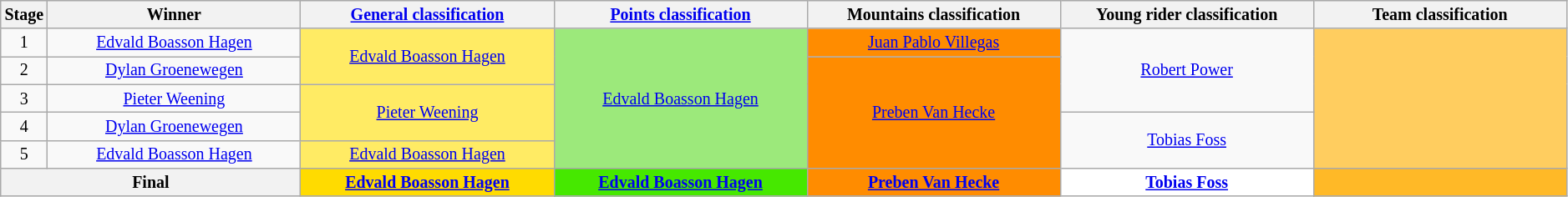<table class="wikitable" style="text-align: center; font-size:smaller;">
<tr style="background:#efefef;">
<th scope="col" style="width:1%;">Stage</th>
<th scope="col" style="width:16.5%;">Winner</th>
<th scope="col" style="width:16.5%;"><a href='#'>General classification</a><br></th>
<th scope="col" style="width:16.5%;"><a href='#'>Points classification</a><br></th>
<th scope="col" style="width:16.5%;">Mountains classification<br></th>
<th scope="col" style="width:16.5%;">Young rider classification<br></th>
<th scope="col" style="width:16.5%;">Team classification<br></th>
</tr>
<tr>
<td scope="row">1</td>
<td><a href='#'>Edvald Boasson Hagen</a></td>
<td style="background:#FFEB64;" rowspan=2><a href='#'>Edvald Boasson Hagen</a></td>
<td style="background:#9CE97B;" rowspan=5><a href='#'>Edvald Boasson Hagen</a></td>
<td style="background:#FF8C00;"><a href='#'>Juan Pablo Villegas</a></td>
<td style="background:offwhite;" rowspan=3><a href='#'>Robert Power</a></td>
<td style="background:#FFCD5F;" rowspan=5></td>
</tr>
<tr>
<td scope="row">2</td>
<td><a href='#'>Dylan Groenewegen</a></td>
<td style="background:#FF8C00;" rowspan=4><a href='#'>Preben Van Hecke</a></td>
</tr>
<tr>
<td scope="row">3</td>
<td><a href='#'>Pieter Weening</a></td>
<td style="background:#FFEB64;" rowspan=2><a href='#'>Pieter Weening</a></td>
</tr>
<tr>
<td scope="row">4</td>
<td><a href='#'>Dylan Groenewegen</a></td>
<td style="background:offwhite;" rowspan=2><a href='#'>Tobias Foss</a></td>
</tr>
<tr>
<td scope="row">5</td>
<td><a href='#'>Edvald Boasson Hagen</a></td>
<td style="background:#FFEB64;"><a href='#'>Edvald Boasson Hagen</a></td>
</tr>
<tr>
<th colspan="2">Final</th>
<th style="background:#FFDB00;"><a href='#'>Edvald Boasson Hagen</a></th>
<th style="background:#46E800;"><a href='#'>Edvald Boasson Hagen</a></th>
<th style="background:#FF8C00;"><a href='#'>Preben Van Hecke</a></th>
<th style="background:white;"><a href='#'>Tobias Foss</a></th>
<th style="background:#FFB927;"></th>
</tr>
</table>
